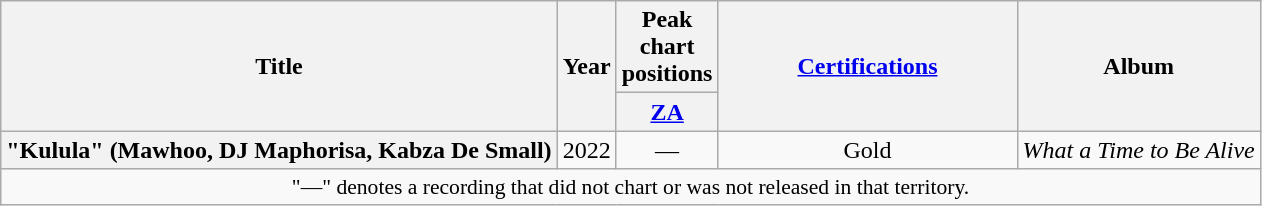<table class="wikitable plainrowheaders" style="text-align:center;" border="1">
<tr>
<th scope="col" rowspan="2">Title</th>
<th scope="col" rowspan="2">Year</th>
<th scope="col" colspan="1">Peak chart positions</th>
<th scope="col" rowspan="2" style="width:12em;"><a href='#'>Certifications</a></th>
<th scope="col" rowspan="2">Album</th>
</tr>
<tr>
<th scope="col" style="width:3em;font-size:100%;"><a href='#'>ZA</a><br></th>
</tr>
<tr>
<th scope="row">"Kulula" (Mawhoo, DJ Maphorisa, Kabza De Small)</th>
<td>2022</td>
<td>—</td>
<td>Gold</td>
<td><em>What a Time to Be Alive</em></td>
</tr>
<tr>
<td colspan="8" style="font-size:90%">"—" denotes a recording that did not chart or was not released in that territory.</td>
</tr>
</table>
